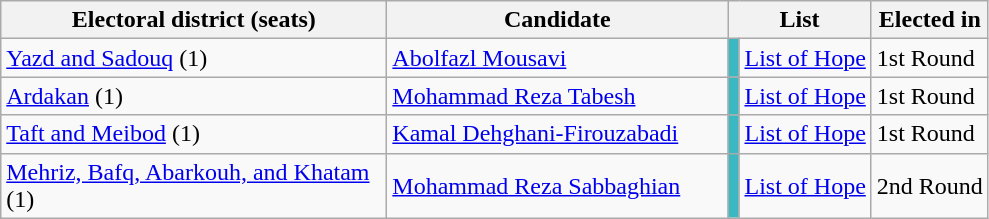<table class="wikitable">
<tr>
<th width="250">Electoral district (seats)</th>
<th width="220">Candidate</th>
<th width="30" colspan="2">List</th>
<th>Elected in</th>
</tr>
<tr>
<td><a href='#'>Yazd and Sadouq</a> (1)</td>
<td><a href='#'>Abolfazl Mousavi</a></td>
<td style="background:#3cb8c2;"></td>
<td><a href='#'>List of Hope</a></td>
<td>1st Round</td>
</tr>
<tr>
<td><a href='#'>Ardakan</a> (1)</td>
<td><a href='#'>Mohammad Reza Tabesh</a></td>
<td style="background:#3cb8c2;"></td>
<td><a href='#'>List of Hope</a></td>
<td>1st Round</td>
</tr>
<tr>
<td><a href='#'>Taft and Meibod</a> (1)</td>
<td><a href='#'>Kamal Dehghani-Firouzabadi</a></td>
<td style="background:#3cb8c2;"></td>
<td><a href='#'>List of Hope</a></td>
<td>1st Round</td>
</tr>
<tr>
<td><a href='#'>Mehriz, Bafq, Abarkouh, and Khatam</a> (1)</td>
<td><a href='#'>Mohammad Reza Sabbaghian</a></td>
<td style="background:#3cb8c2;"></td>
<td><a href='#'>List of Hope</a></td>
<td>2nd Round</td>
</tr>
</table>
